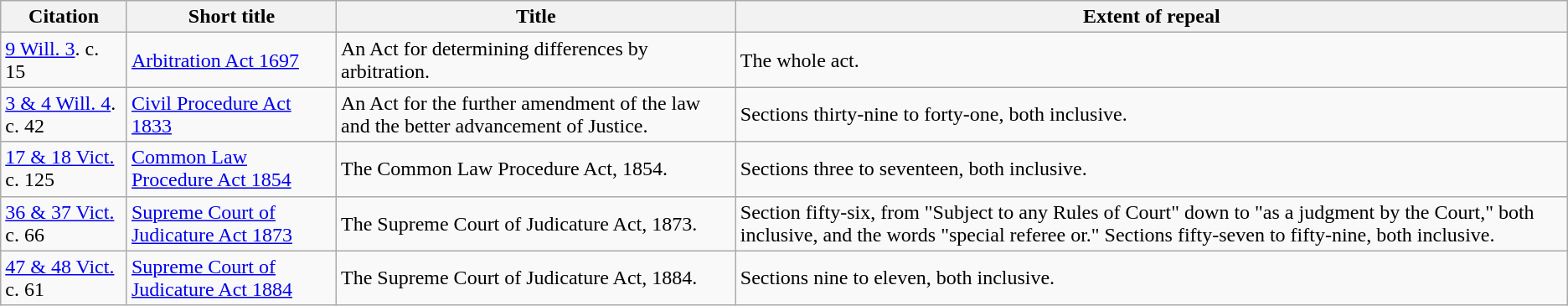<table class="wikitable">
<tr>
<th>Citation</th>
<th>Short title</th>
<th>Title</th>
<th>Extent of repeal</th>
</tr>
<tr>
<td><a href='#'>9 Will. 3</a>. c. 15</td>
<td><a href='#'>Arbitration Act 1697</a></td>
<td>An Act for determining differences by arbitration.</td>
<td>The whole act.</td>
</tr>
<tr>
<td><a href='#'>3 & 4 Will. 4</a>. c. 42</td>
<td><a href='#'>Civil Procedure Act 1833</a></td>
<td>An Act for the further amendment of the law and the better advancement of Justice.</td>
<td>Sections thirty-nine to forty-one, both inclusive.</td>
</tr>
<tr>
<td><a href='#'>17 & 18 Vict.</a> c. 125</td>
<td><a href='#'>Common Law Procedure Act 1854</a></td>
<td>The Common Law Procedure Act, 1854.</td>
<td>Sections three to seventeen, both inclusive.</td>
</tr>
<tr>
<td><a href='#'>36 & 37 Vict.</a> c. 66</td>
<td><a href='#'>Supreme Court of Judicature Act 1873</a></td>
<td>The Supreme Court of Judicature Act, 1873.</td>
<td>Section fifty-six, from "Subject to any Rules of Court" down to "as a judgment by the Court," both inclusive, and the words "special referee or." Sections fifty-seven to fifty-nine, both inclusive.</td>
</tr>
<tr>
<td><a href='#'>47 & 48 Vict.</a> c. 61</td>
<td><a href='#'>Supreme Court of Judicature Act 1884</a></td>
<td>The Supreme Court of Judicature Act, 1884.</td>
<td>Sections nine to eleven, both inclusive.</td>
</tr>
</table>
